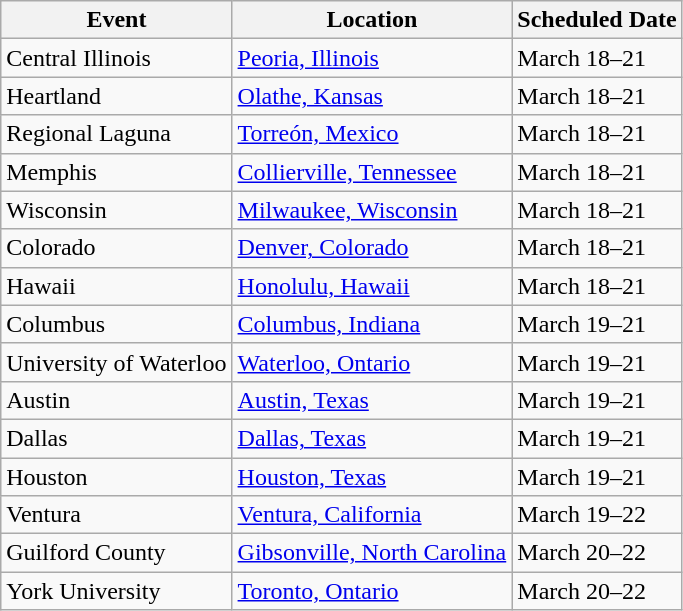<table class="wikitable mw-collapsible">
<tr>
<th>Event</th>
<th>Location</th>
<th>Scheduled Date</th>
</tr>
<tr>
<td>Central Illinois</td>
<td><a href='#'>Peoria, Illinois</a></td>
<td>March 18–21</td>
</tr>
<tr>
<td>Heartland</td>
<td><a href='#'>Olathe, Kansas</a></td>
<td>March 18–21</td>
</tr>
<tr>
<td>Regional Laguna</td>
<td><a href='#'>Torreón, Mexico</a></td>
<td>March 18–21</td>
</tr>
<tr>
<td>Memphis</td>
<td><a href='#'>Collierville, Tennessee</a></td>
<td>March 18–21</td>
</tr>
<tr>
<td>Wisconsin</td>
<td><a href='#'>Milwaukee, Wisconsin</a></td>
<td>March 18–21</td>
</tr>
<tr>
<td>Colorado</td>
<td><a href='#'>Denver, Colorado</a></td>
<td>March 18–21</td>
</tr>
<tr>
<td>Hawaii</td>
<td><a href='#'>Honolulu, Hawaii</a></td>
<td>March 18–21</td>
</tr>
<tr>
<td>Columbus</td>
<td><a href='#'>Columbus, Indiana</a></td>
<td>March 19–21</td>
</tr>
<tr>
<td>University of Waterloo</td>
<td><a href='#'>Waterloo, Ontario</a></td>
<td>March 19–21</td>
</tr>
<tr>
<td>Austin</td>
<td><a href='#'>Austin, Texas</a></td>
<td>March 19–21</td>
</tr>
<tr>
<td>Dallas</td>
<td><a href='#'>Dallas, Texas</a></td>
<td>March 19–21</td>
</tr>
<tr>
<td>Houston</td>
<td><a href='#'>Houston, Texas</a></td>
<td>March 19–21</td>
</tr>
<tr>
<td>Ventura</td>
<td><a href='#'>Ventura, California</a></td>
<td>March 19–22</td>
</tr>
<tr>
<td>Guilford County</td>
<td><a href='#'>Gibsonville, North Carolina</a></td>
<td>March 20–22</td>
</tr>
<tr>
<td>York University</td>
<td><a href='#'>Toronto, Ontario</a></td>
<td>March 20–22</td>
</tr>
</table>
